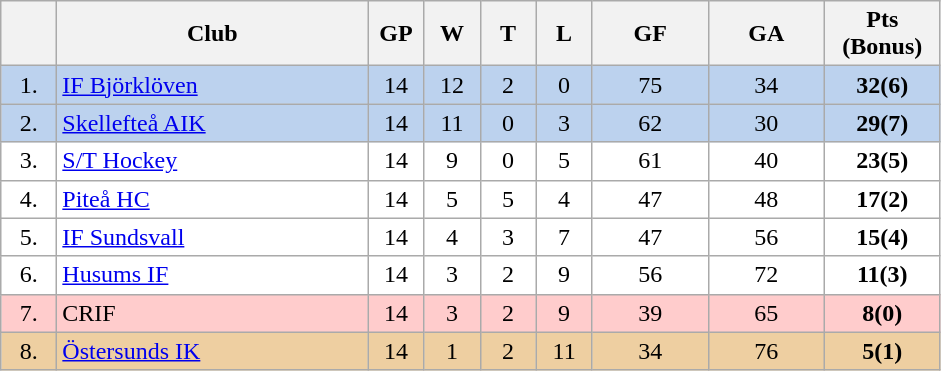<table class="wikitable">
<tr>
<th width="30"></th>
<th width="200">Club</th>
<th width="30">GP</th>
<th width="30">W</th>
<th width="30">T</th>
<th width="30">L</th>
<th width="70">GF</th>
<th width="70">GA</th>
<th width="70">Pts (Bonus)</th>
</tr>
<tr bgcolor="#BCD2EE" align="center">
<td>1.</td>
<td align="left"><a href='#'>IF Björklöven</a></td>
<td>14</td>
<td>12</td>
<td>2</td>
<td>0</td>
<td>75</td>
<td>34</td>
<td><strong>32(6)</strong></td>
</tr>
<tr bgcolor="#BCD2EE" align="center">
<td>2.</td>
<td align="left"><a href='#'>Skellefteå AIK</a></td>
<td>14</td>
<td>11</td>
<td>0</td>
<td>3</td>
<td>62</td>
<td>30</td>
<td><strong>29(7)</strong></td>
</tr>
<tr bgcolor="#FFFFFF" align="center">
<td>3.</td>
<td align="left"><a href='#'>S/T Hockey</a></td>
<td>14</td>
<td>9</td>
<td>0</td>
<td>5</td>
<td>61</td>
<td>40</td>
<td><strong>23(5)</strong></td>
</tr>
<tr bgcolor="#FFFFFF" align="center">
<td>4.</td>
<td align="left"><a href='#'>Piteå HC</a></td>
<td>14</td>
<td>5</td>
<td>5</td>
<td>4</td>
<td>47</td>
<td>48</td>
<td><strong>17(2)</strong></td>
</tr>
<tr bgcolor="#FFFFFF" align="center">
<td>5.</td>
<td align="left"><a href='#'>IF Sundsvall</a></td>
<td>14</td>
<td>4</td>
<td>3</td>
<td>7</td>
<td>47</td>
<td>56</td>
<td><strong>15(4)</strong></td>
</tr>
<tr bgcolor="#FFFFFF" align="center">
<td>6.</td>
<td align="left"><a href='#'>Husums IF</a></td>
<td>14</td>
<td>3</td>
<td>2</td>
<td>9</td>
<td>56</td>
<td>72</td>
<td><strong>11(3)</strong></td>
</tr>
<tr bgcolor="#FFCCCC" align="center">
<td>7.</td>
<td align="left">CRIF</td>
<td>14</td>
<td>3</td>
<td>2</td>
<td>9</td>
<td>39</td>
<td>65</td>
<td><strong>8(0)</strong></td>
</tr>
<tr bgcolor="#EECFA1" align="center">
<td>8.</td>
<td align="left"><a href='#'>Östersunds IK</a></td>
<td>14</td>
<td>1</td>
<td>2</td>
<td>11</td>
<td>34</td>
<td>76</td>
<td><strong>5(1)</strong></td>
</tr>
</table>
